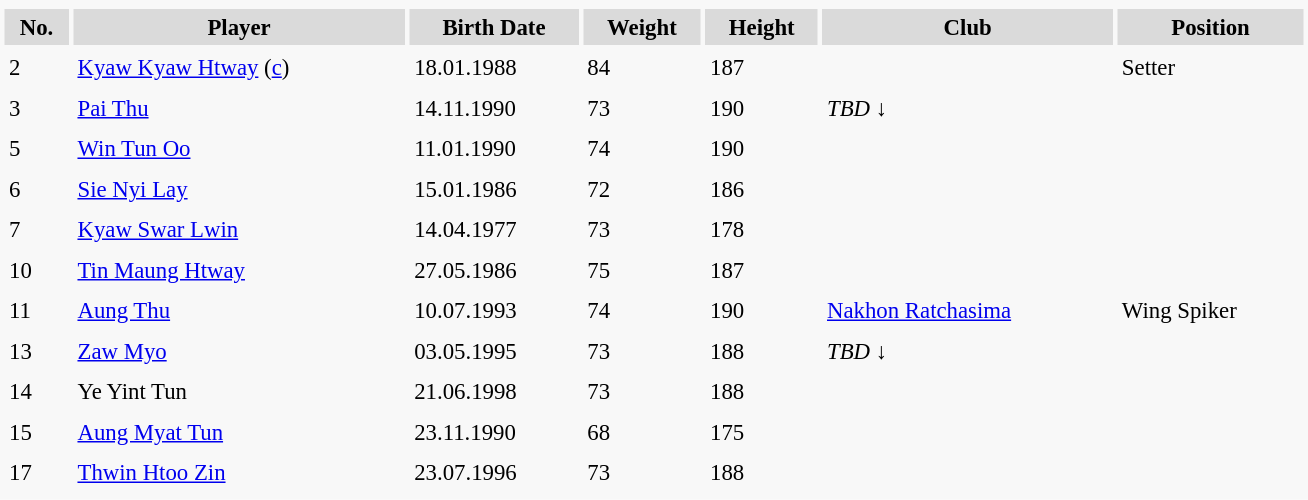<table cellpadding="3" cellspacing="3" class="toccolours" style="background:#f8f8f8; font-size:95%; align=left" width="69%">
<tr align="center" style="font-size: 130%;">
</tr>
<tr align="center" bgcolor=#dadada style="font-size:100%;">
<td align=center><strong>No.</strong></td>
<td align=center><strong>Player</strong></td>
<td align=center><strong>Birth Date</strong></td>
<td align=center><strong>Weight</strong></td>
<td align=center><strong>Height</strong></td>
<td align=center><strong>Club</strong></td>
<td align=center><strong>Position</strong></td>
</tr>
<tr align=left>
<td>2</td>
<td><a href='#'>Kyaw Kyaw Htway</a> (<a href='#'>c</a>)</td>
<td>18.01.1988</td>
<td>84</td>
<td>187</td>
<td></td>
<td>Setter</td>
</tr>
<tr align=left>
<td>3</td>
<td><a href='#'>Pai Thu</a></td>
<td>14.11.1990</td>
<td>73</td>
<td>190</td>
<td> <em>TBD</em> ↓</td>
<td></td>
</tr>
<tr align=left>
<td>5</td>
<td><a href='#'>Win Tun Oo</a></td>
<td>11.01.1990</td>
<td>74</td>
<td>190</td>
<td></td>
<td></td>
</tr>
<tr align=left>
<td>6</td>
<td><a href='#'>Sie Nyi Lay</a></td>
<td>15.01.1986</td>
<td>72</td>
<td>186</td>
<td></td>
<td></td>
</tr>
<tr align=left>
<td>7</td>
<td><a href='#'>Kyaw Swar Lwin</a></td>
<td>14.04.1977</td>
<td>73</td>
<td>178</td>
<td></td>
<td></td>
</tr>
<tr align=left>
<td>10</td>
<td><a href='#'>Tin Maung Htway</a></td>
<td>27.05.1986</td>
<td>75</td>
<td>187</td>
<td></td>
<td></td>
</tr>
<tr align=left>
<td>11</td>
<td><a href='#'>Aung Thu</a></td>
<td>10.07.1993</td>
<td>74</td>
<td>190</td>
<td> <a href='#'>Nakhon Ratchasima</a></td>
<td>Wing Spiker</td>
</tr>
<tr align="left">
<td>13</td>
<td><a href='#'>Zaw Myo</a></td>
<td>03.05.1995</td>
<td>73</td>
<td>188</td>
<td> <em>TBD</em> ↓</td>
<td></td>
</tr>
<tr align=left>
<td>14</td>
<td>Ye Yint Tun</td>
<td>21.06.1998</td>
<td>73</td>
<td>188</td>
<td></td>
<td></td>
</tr>
<tr align=left>
<td>15</td>
<td><a href='#'>Aung Myat Tun</a></td>
<td>23.11.1990</td>
<td>68</td>
<td>175</td>
<td></td>
<td></td>
</tr>
<tr align=left>
<td>17</td>
<td><a href='#'>Thwin Htoo Zin</a></td>
<td>23.07.1996</td>
<td>73</td>
<td>188</td>
<td></td>
<td></td>
</tr>
<tr align=left>
</tr>
</table>
